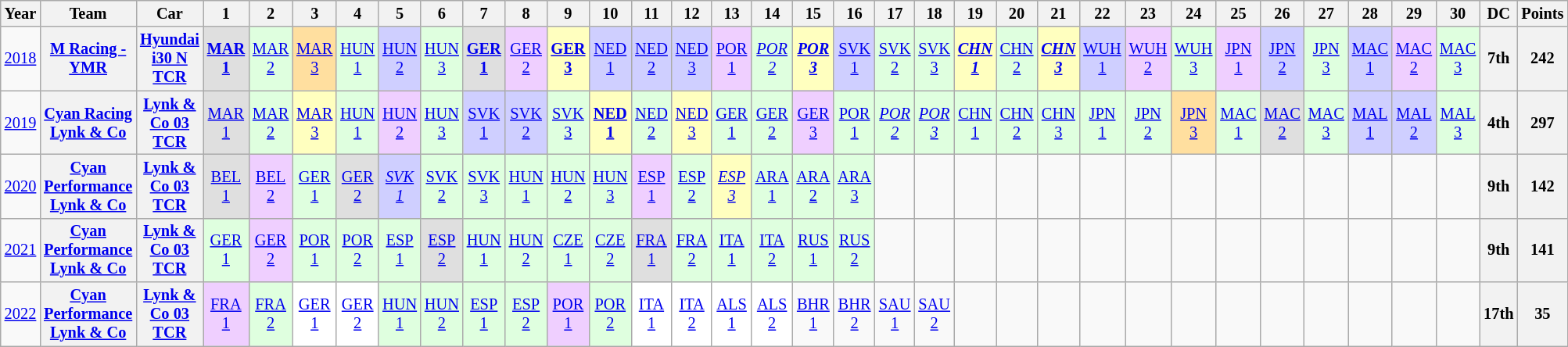<table class="wikitable" style="text-align:center; font-size:85%">
<tr>
<th>Year</th>
<th>Team</th>
<th>Car</th>
<th>1</th>
<th>2</th>
<th>3</th>
<th>4</th>
<th>5</th>
<th>6</th>
<th>7</th>
<th>8</th>
<th>9</th>
<th>10</th>
<th>11</th>
<th>12</th>
<th>13</th>
<th>14</th>
<th>15</th>
<th>16</th>
<th>17</th>
<th>18</th>
<th>19</th>
<th>20</th>
<th>21</th>
<th>22</th>
<th>23</th>
<th>24</th>
<th>25</th>
<th>26</th>
<th>27</th>
<th>28</th>
<th>29</th>
<th>30</th>
<th>DC</th>
<th>Points</th>
</tr>
<tr>
<td><a href='#'>2018</a></td>
<th><a href='#'>M Racing - YMR</a></th>
<th><a href='#'>Hyundai i30 N TCR</a></th>
<td style="background:#DFDFDF;"><strong><a href='#'>MAR<br>1</a></strong><br></td>
<td style="background:#DFFFDF;"><a href='#'>MAR<br>2</a><br></td>
<td style="background:#FFDF9F;"><a href='#'>MAR<br>3</a><br></td>
<td style="background:#DFFFDF;"><a href='#'>HUN<br>1</a><br></td>
<td style="background:#CFCFFF;"><a href='#'>HUN<br>2</a><br></td>
<td style="background:#DFFFDF;"><a href='#'>HUN<br>3</a><br></td>
<td style="background:#DFDFDF;"><strong><a href='#'>GER<br>1</a></strong><br></td>
<td style="background:#EFCFFF;"><a href='#'>GER<br>2</a><br></td>
<td style="background:#FFFFBF;"><strong><a href='#'>GER<br>3</a></strong><br></td>
<td style="background:#CFCFFF;"><a href='#'>NED<br>1</a><br></td>
<td style="background:#CFCFFF;"><a href='#'>NED<br>2</a><br></td>
<td style="background:#CFCFFF;"><a href='#'>NED<br>3</a><br></td>
<td style="background:#EFCFFF;"><a href='#'>POR<br>1</a><br></td>
<td style="background:#DFFFDF;"><em><a href='#'>POR<br>2</a></em><br></td>
<td style="background:#FFFFBF;"><strong><em><a href='#'>POR<br>3</a></em></strong><br></td>
<td style="background:#CFCFFF;"><a href='#'>SVK<br>1</a><br></td>
<td style="background:#DFFFDF;"><a href='#'>SVK<br>2</a><br></td>
<td style="background:#DFFFDF;"><a href='#'>SVK<br>3</a><br></td>
<td style="background:#FFFFBF;"><strong><em><a href='#'>CHN<br>1</a></em></strong><br></td>
<td style="background:#DFFFDF;"><a href='#'>CHN<br>2</a><br></td>
<td style="background:#FFFFBF;"><strong><em><a href='#'>CHN<br>3</a></em></strong><br></td>
<td style="background:#CFCFFF;"><a href='#'>WUH<br>1</a><br></td>
<td style="background:#EFCFFF;"><a href='#'>WUH<br>2</a><br></td>
<td style="background:#DFFFDF;"><a href='#'>WUH<br>3</a><br></td>
<td style="background:#EFCFFF;"><a href='#'>JPN<br>1</a><br></td>
<td style="background:#CFCFFF;"><a href='#'>JPN<br>2</a><br></td>
<td style="background:#DFFFDF;"><a href='#'>JPN<br>3</a><br></td>
<td style="background:#CFCFFF;"><a href='#'>MAC<br>1</a><br></td>
<td style="background:#EFCFFF;"><a href='#'>MAC<br>2</a><br></td>
<td style="background:#DFFFDF;"><a href='#'>MAC<br>3</a><br></td>
<th>7th</th>
<th>242</th>
</tr>
<tr>
<td><a href='#'>2019</a></td>
<th><a href='#'>Cyan Racing Lynk & Co</a></th>
<th><a href='#'>Lynk & Co 03 TCR</a></th>
<td style="background:#DFDFDF;"><a href='#'>MAR<br>1</a><br></td>
<td style="background:#DFFFDF;"><a href='#'>MAR<br>2</a><br></td>
<td style="background:#FFFFBF;"><a href='#'>MAR<br>3</a><br></td>
<td style="background:#DFFFDF;"><a href='#'>HUN<br>1</a><br></td>
<td style="background:#EFCFFF;"><a href='#'>HUN<br>2</a><br></td>
<td style="background:#DFFFDF;"><a href='#'>HUN<br>3</a><br></td>
<td style="background:#CFCFFF;"><a href='#'>SVK<br>1</a><br></td>
<td style="background:#CFCFFF;"><a href='#'>SVK<br>2</a><br></td>
<td style="background:#DFFFDF;"><a href='#'>SVK<br>3</a><br></td>
<td style="background:#FFFFBF;"><strong><a href='#'>NED<br>1</a></strong><br></td>
<td style="background:#DFFFDF;"><a href='#'>NED<br>2</a><br></td>
<td style="background:#FFFFBF;"><a href='#'>NED<br>3</a><br></td>
<td style="background:#DFFFDF;"><a href='#'>GER<br>1</a><br></td>
<td style="background:#DFFFDF;"><a href='#'>GER<br>2</a><br></td>
<td style="background:#EFCFFF;"><a href='#'>GER<br>3</a><br></td>
<td style="background:#DFFFDF;"><a href='#'>POR<br>1</a><br></td>
<td style="background:#DFFFDF;"><em><a href='#'>POR<br>2</a></em><br></td>
<td style="background:#DFFFDF;"><em><a href='#'>POR<br>3</a></em><br></td>
<td style="background:#DFFFDF;"><a href='#'>CHN<br>1</a><br></td>
<td style="background:#DFFFDF;"><a href='#'>CHN<br>2</a><br></td>
<td style="background:#DFFFDF;"><a href='#'>CHN<br>3</a><br></td>
<td style="background:#DFFFDF;"><a href='#'>JPN<br>1</a><br></td>
<td style="background:#DFFFDF;"><a href='#'>JPN<br>2</a><br></td>
<td style="background:#FFDF9F;"><a href='#'>JPN<br>3</a><br></td>
<td style="background:#DFFFDF;"><a href='#'>MAC<br>1</a><br></td>
<td style="background:#DFDFDF;"><a href='#'>MAC<br>2</a><br></td>
<td style="background:#DFFFDF;"><a href='#'>MAC<br>3</a><br></td>
<td style="background:#CFCFFF;"><a href='#'>MAL<br>1</a><br></td>
<td style="background:#CFCFFF;"><a href='#'>MAL<br>2</a><br></td>
<td style="background:#DFFFDF;"><a href='#'>MAL<br>3</a><br></td>
<th>4th</th>
<th>297</th>
</tr>
<tr>
<td><a href='#'>2020</a></td>
<th><a href='#'>Cyan Performance Lynk & Co</a></th>
<th><a href='#'>Lynk & Co 03 TCR</a></th>
<td style="background:#DFDFDF;"><a href='#'>BEL<br>1</a><br></td>
<td style="background:#EFCFFF;"><a href='#'>BEL<br>2</a><br></td>
<td style="background:#DFFFDF;"><a href='#'>GER<br>1</a><br></td>
<td style="background:#DFDFDF;"><a href='#'>GER<br>2</a><br></td>
<td style="background:#CFCFFF;"><em><a href='#'>SVK<br>1</a></em><br></td>
<td style="background:#DFFFDF;"><a href='#'>SVK<br>2</a><br></td>
<td style="background:#DFFFDF;"><a href='#'>SVK<br>3</a><br></td>
<td style="background:#DFFFDF;"><a href='#'>HUN<br>1</a><br></td>
<td style="background:#DFFFDF;"><a href='#'>HUN<br>2</a><br></td>
<td style="background:#DFFFDF;"><a href='#'>HUN<br>3</a><br></td>
<td style="background:#EFCFFF;"><a href='#'>ESP<br>1</a><br></td>
<td style="background:#DFFFDF;"><a href='#'>ESP<br>2</a><br></td>
<td style="background:#FFFFBF;"><em><a href='#'>ESP<br>3</a></em><br></td>
<td style="background:#DFFFDF;"><a href='#'>ARA<br>1</a><br></td>
<td style="background:#DFFFDF;"><a href='#'>ARA<br>2</a><br></td>
<td style="background:#DFFFDF;"><a href='#'>ARA<br>3</a><br></td>
<td></td>
<td></td>
<td></td>
<td></td>
<td></td>
<td></td>
<td></td>
<td></td>
<td></td>
<td></td>
<td></td>
<td></td>
<td></td>
<td></td>
<th>9th</th>
<th>142</th>
</tr>
<tr>
<td><a href='#'>2021</a></td>
<th><a href='#'>Cyan Performance Lynk & Co</a></th>
<th><a href='#'>Lynk & Co 03 TCR</a></th>
<td style="background:#DFFFDF;"><a href='#'>GER<br>1</a><br></td>
<td style="background:#EFCFFF;"><a href='#'>GER<br>2</a><br></td>
<td style="background:#DFFFDF;"><a href='#'>POR<br>1</a><br></td>
<td style="background:#DFFFDF;"><a href='#'>POR<br>2</a><br></td>
<td style="background:#DFFFDF;"><a href='#'>ESP<br>1</a><br></td>
<td style="background:#DFDFDF;"><a href='#'>ESP<br>2</a><br></td>
<td style="background:#DFFFDF;"><a href='#'>HUN<br>1</a><br></td>
<td style="background:#DFFFDF;"><a href='#'>HUN<br>2</a><br></td>
<td style="background:#DFFFDF;"><a href='#'>CZE<br>1</a><br></td>
<td style="background:#DFFFDF;"><a href='#'>CZE<br>2</a><br></td>
<td style="background:#DFDFDF;"><a href='#'>FRA<br>1</a><br></td>
<td style="background:#DFFFDF;"><a href='#'>FRA<br>2</a><br></td>
<td style="background:#DFFFDF;"><a href='#'>ITA<br>1</a><br></td>
<td style="background:#DFFFDF;"><a href='#'>ITA<br>2</a><br></td>
<td style="background:#DFFFDF;"><a href='#'>RUS<br>1</a><br></td>
<td style="background:#DFFFDF;"><a href='#'>RUS<br>2</a><br></td>
<td></td>
<td></td>
<td></td>
<td></td>
<td></td>
<td></td>
<td></td>
<td></td>
<td></td>
<td></td>
<td></td>
<td></td>
<td></td>
<td></td>
<th>9th</th>
<th>141</th>
</tr>
<tr>
<td><a href='#'>2022</a></td>
<th><a href='#'>Cyan Performance Lynk & Co</a></th>
<th><a href='#'>Lynk & Co 03 TCR</a></th>
<td style="background:#EFCFFF;"><a href='#'>FRA<br>1</a><br></td>
<td style="background:#DFFFDF;"><a href='#'>FRA<br>2</a><br></td>
<td style="background:#FFFFFF;"><a href='#'>GER<br>1</a><br></td>
<td style="background:#FFFFFF;"><a href='#'>GER<br>2</a><br></td>
<td style="background:#DFFFDF;"><a href='#'>HUN<br>1</a><br></td>
<td style="background:#DFFFDF;"><a href='#'>HUN<br>2</a><br></td>
<td style="background:#DFFFDF;"><a href='#'>ESP<br>1</a><br></td>
<td style="background:#DFFFDF;"><a href='#'>ESP<br>2</a><br></td>
<td style="background:#EFCFFF;"><a href='#'>POR<br>1</a><br></td>
<td style="background:#DFFFDF;"><a href='#'>POR<br>2</a><br></td>
<td style="background:#FFFFFF;"><a href='#'>ITA<br>1</a><br></td>
<td style="background:#FFFFFF;"><a href='#'>ITA<br>2</a><br></td>
<td style="background:#FFFFFF;"><a href='#'>ALS<br>1</a><br></td>
<td style="background:#FFFFFF;"><a href='#'>ALS<br>2</a><br></td>
<td><a href='#'>BHR<br>1</a></td>
<td><a href='#'>BHR<br>2</a></td>
<td><a href='#'>SAU<br>1</a></td>
<td><a href='#'>SAU<br>2</a></td>
<td></td>
<td></td>
<td></td>
<td></td>
<td></td>
<td></td>
<td></td>
<td></td>
<td></td>
<td></td>
<td></td>
<td></td>
<th>17th</th>
<th>35</th>
</tr>
</table>
